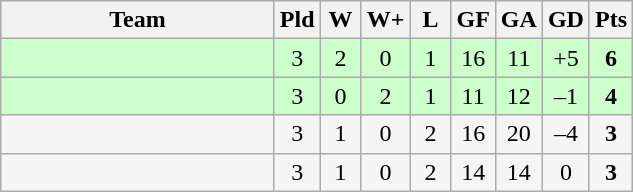<table class="wikitable" style="text-align: center;">
<tr>
<th width="175">Team</th>
<th width="20">Pld</th>
<th width="20">W</th>
<th width="20">W+</th>
<th width="20">L</th>
<th width="20">GF</th>
<th width="20">GA</th>
<th width="20">GD</th>
<th width="20">Pts</th>
</tr>
<tr align=center style="background:#ccffcc;">
<td style="text-align:left;"></td>
<td>3</td>
<td>2</td>
<td>0</td>
<td>1</td>
<td>16</td>
<td>11</td>
<td>+5</td>
<td><strong>6</strong></td>
</tr>
<tr align=center style="background:#ccffcc;">
<td style="text-align:left;"></td>
<td>3</td>
<td>0</td>
<td>2</td>
<td>1</td>
<td>11</td>
<td>12</td>
<td>–1</td>
<td><strong>4</strong></td>
</tr>
<tr align=center style="background:#f5f5f5;">
<td style="text-align:left;"></td>
<td>3</td>
<td>1</td>
<td>0</td>
<td>2</td>
<td>16</td>
<td>20</td>
<td>–4</td>
<td><strong>3</strong></td>
</tr>
<tr align=center style="background:#f5f5f5;">
<td style="text-align:left;"></td>
<td>3</td>
<td>1</td>
<td>0</td>
<td>2</td>
<td>14</td>
<td>14</td>
<td>0</td>
<td><strong>3</strong></td>
</tr>
</table>
